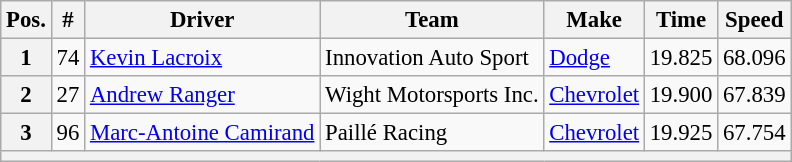<table class="wikitable" style="font-size: 95%;">
<tr>
<th>Pos.</th>
<th>#</th>
<th>Driver</th>
<th>Team</th>
<th>Make</th>
<th>Time</th>
<th>Speed</th>
</tr>
<tr>
<th>1</th>
<td>74</td>
<td><a href='#'>Kevin Lacroix</a></td>
<td>Innovation Auto Sport</td>
<td><a href='#'>Dodge</a></td>
<td>19.825</td>
<td>68.096</td>
</tr>
<tr>
<th>2</th>
<td>27</td>
<td><a href='#'>Andrew Ranger</a></td>
<td>Wight Motorsports Inc.</td>
<td><a href='#'>Chevrolet</a></td>
<td>19.900</td>
<td>67.839</td>
</tr>
<tr>
<th>3</th>
<td>96</td>
<td><a href='#'>Marc-Antoine Camirand</a></td>
<td>Paillé Racing</td>
<td><a href='#'>Chevrolet</a></td>
<td>19.925</td>
<td>67.754</td>
</tr>
<tr>
<th colspan="7"></th>
</tr>
</table>
